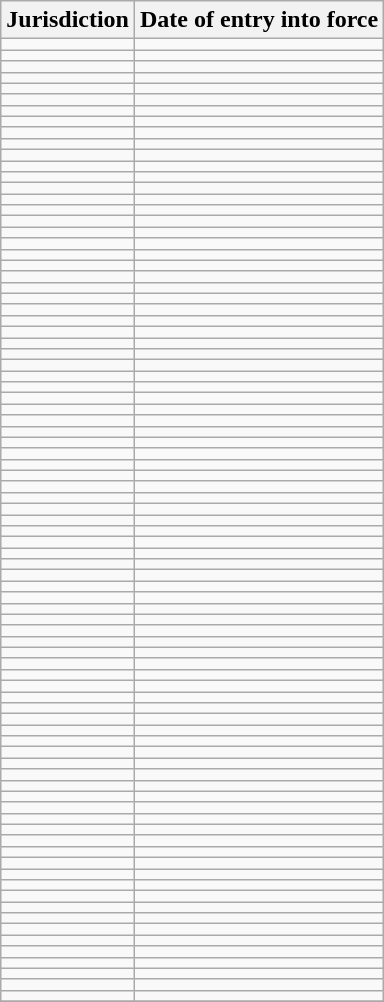<table class="wikitable sortable">
<tr>
<th>Jurisdiction</th>
<th>Date of entry into force</th>
</tr>
<tr>
<td></td>
<td></td>
</tr>
<tr>
<td></td>
<td></td>
</tr>
<tr>
<td></td>
<td></td>
</tr>
<tr>
<td></td>
<td></td>
</tr>
<tr>
<td></td>
<td></td>
</tr>
<tr>
<td></td>
<td></td>
</tr>
<tr>
<td></td>
<td></td>
</tr>
<tr>
<td></td>
<td></td>
</tr>
<tr>
<td></td>
<td></td>
</tr>
<tr>
<td></td>
<td></td>
</tr>
<tr>
<td></td>
<td></td>
</tr>
<tr>
<td></td>
<td></td>
</tr>
<tr>
<td></td>
<td></td>
</tr>
<tr>
<td></td>
<td></td>
</tr>
<tr>
<td></td>
<td></td>
</tr>
<tr>
<td></td>
<td></td>
</tr>
<tr>
<td></td>
<td></td>
</tr>
<tr>
<td></td>
<td></td>
</tr>
<tr>
<td></td>
<td></td>
</tr>
<tr>
<td></td>
<td></td>
</tr>
<tr>
<td></td>
<td></td>
</tr>
<tr>
<td></td>
<td></td>
</tr>
<tr>
<td></td>
<td></td>
</tr>
<tr>
<td></td>
<td></td>
</tr>
<tr>
<td></td>
<td></td>
</tr>
<tr>
<td></td>
<td></td>
</tr>
<tr>
<td></td>
<td></td>
</tr>
<tr>
<td></td>
<td></td>
</tr>
<tr>
<td></td>
<td></td>
</tr>
<tr>
<td></td>
<td></td>
</tr>
<tr>
<td></td>
<td></td>
</tr>
<tr>
<td></td>
<td></td>
</tr>
<tr>
<td></td>
<td></td>
</tr>
<tr>
<td></td>
<td></td>
</tr>
<tr>
<td></td>
<td></td>
</tr>
<tr>
<td></td>
<td></td>
</tr>
<tr>
<td></td>
<td></td>
</tr>
<tr>
<td></td>
<td></td>
</tr>
<tr>
<td></td>
<td></td>
</tr>
<tr>
<td></td>
<td></td>
</tr>
<tr>
<td></td>
<td></td>
</tr>
<tr>
<td></td>
<td></td>
</tr>
<tr>
<td></td>
<td></td>
</tr>
<tr>
<td></td>
<td></td>
</tr>
<tr>
<td></td>
<td></td>
</tr>
<tr>
<td></td>
<td></td>
</tr>
<tr>
<td></td>
<td></td>
</tr>
<tr>
<td></td>
<td></td>
</tr>
<tr>
<td></td>
<td></td>
</tr>
<tr>
<td></td>
<td></td>
</tr>
<tr>
<td></td>
<td></td>
</tr>
<tr>
<td></td>
<td></td>
</tr>
<tr>
<td></td>
<td></td>
</tr>
<tr>
<td></td>
<td></td>
</tr>
<tr>
<td></td>
<td></td>
</tr>
<tr>
<td></td>
<td></td>
</tr>
<tr>
<td></td>
<td></td>
</tr>
<tr>
<td></td>
<td></td>
</tr>
<tr>
<td></td>
<td></td>
</tr>
<tr>
<td></td>
<td></td>
</tr>
<tr>
<td></td>
<td></td>
</tr>
<tr>
<td></td>
<td></td>
</tr>
<tr>
<td></td>
<td></td>
</tr>
<tr>
<td></td>
<td></td>
</tr>
<tr>
<td></td>
<td></td>
</tr>
<tr>
<td></td>
<td></td>
</tr>
<tr>
<td></td>
<td></td>
</tr>
<tr>
<td></td>
<td></td>
</tr>
<tr>
<td></td>
<td></td>
</tr>
<tr>
<td></td>
<td></td>
</tr>
<tr>
<td></td>
<td></td>
</tr>
<tr>
<td></td>
<td></td>
</tr>
<tr>
<td></td>
<td></td>
</tr>
<tr>
<td></td>
<td></td>
</tr>
<tr>
<td></td>
<td></td>
</tr>
<tr>
<td></td>
<td></td>
</tr>
<tr>
<td></td>
<td></td>
</tr>
<tr>
<td></td>
<td></td>
</tr>
<tr>
<td></td>
<td></td>
</tr>
<tr>
<td></td>
<td></td>
</tr>
<tr>
<td></td>
<td></td>
</tr>
<tr>
<td></td>
<td></td>
</tr>
<tr>
<td></td>
<td></td>
</tr>
<tr>
<td></td>
<td></td>
</tr>
<tr>
<td></td>
<td></td>
</tr>
<tr>
<td></td>
<td></td>
</tr>
<tr>
<td></td>
<td></td>
</tr>
<tr>
</tr>
</table>
